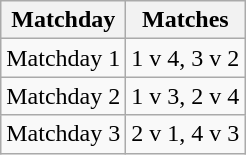<table class="wikitable" style="text-align:center">
<tr>
<th>Matchday</th>
<th>Matches</th>
</tr>
<tr>
<td>Matchday 1</td>
<td>1 v 4, 3 v 2</td>
</tr>
<tr>
<td>Matchday 2</td>
<td>1 v 3, 2 v 4</td>
</tr>
<tr>
<td>Matchday 3</td>
<td>2 v 1, 4 v 3</td>
</tr>
</table>
